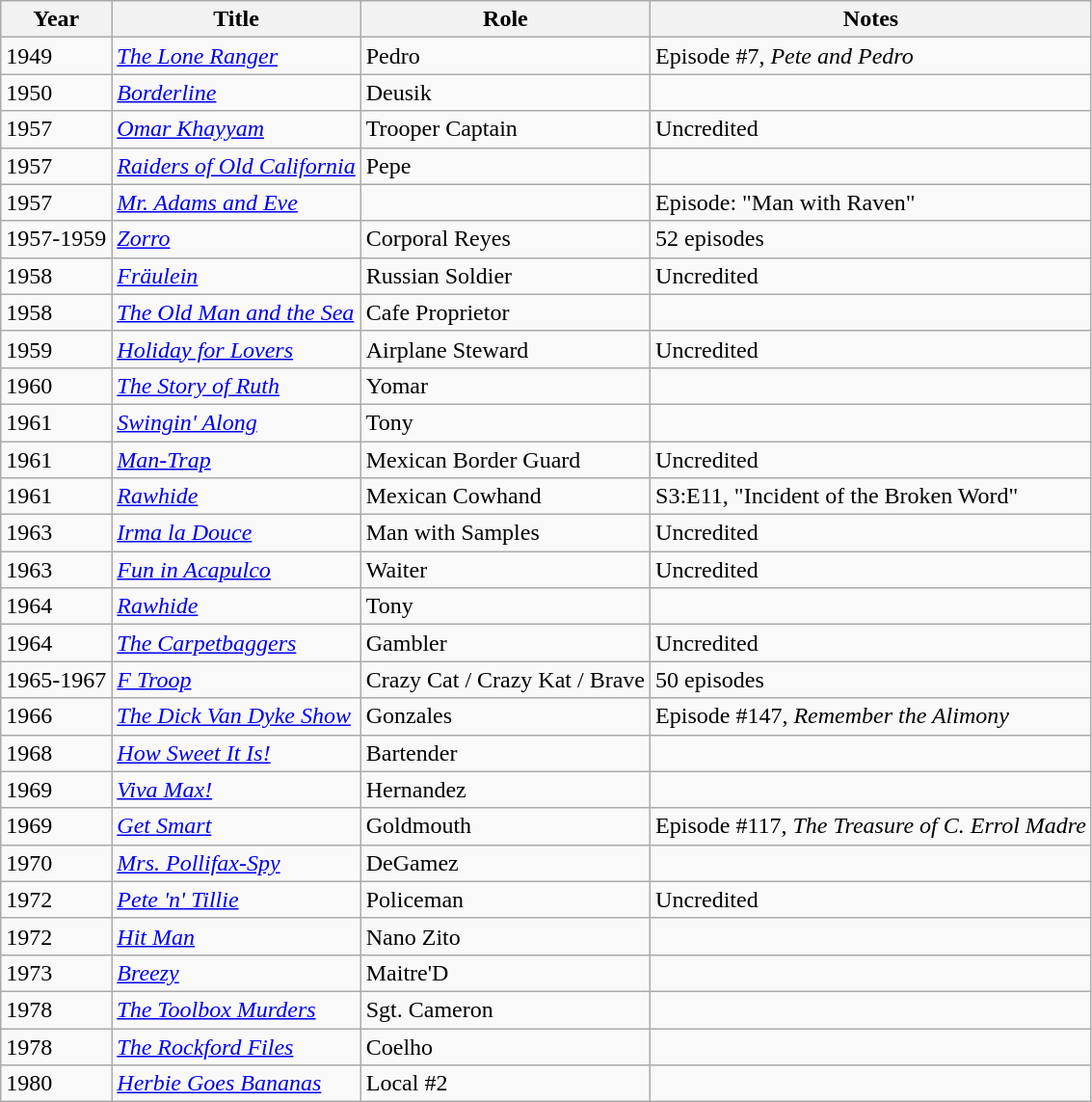<table class="wikitable">
<tr>
<th>Year</th>
<th>Title</th>
<th>Role</th>
<th>Notes</th>
</tr>
<tr>
<td>1949</td>
<td><em><a href='#'>The Lone Ranger</a></em></td>
<td>Pedro</td>
<td>Episode #7, <em>Pete and Pedro</em></td>
</tr>
<tr>
<td>1950</td>
<td><em><a href='#'>Borderline</a></em></td>
<td>Deusik</td>
<td></td>
</tr>
<tr>
<td>1957</td>
<td><em><a href='#'>Omar Khayyam</a></em></td>
<td>Trooper Captain</td>
<td>Uncredited</td>
</tr>
<tr>
<td>1957</td>
<td><em><a href='#'>Raiders of Old California</a></em></td>
<td>Pepe</td>
<td></td>
</tr>
<tr>
<td>1957</td>
<td><em><a href='#'>Mr. Adams and Eve</a></em></td>
<td></td>
<td>Episode: "Man with Raven"</td>
</tr>
<tr>
<td>1957-1959</td>
<td><em><a href='#'>Zorro</a></em></td>
<td>Corporal Reyes</td>
<td>52 episodes</td>
</tr>
<tr>
<td>1958</td>
<td><em><a href='#'>Fräulein</a></em></td>
<td>Russian Soldier</td>
<td>Uncredited</td>
</tr>
<tr>
<td>1958</td>
<td><em><a href='#'>The Old Man and the Sea</a></em></td>
<td>Cafe Proprietor</td>
<td></td>
</tr>
<tr>
<td>1959</td>
<td><em><a href='#'>Holiday for Lovers</a></em></td>
<td>Airplane Steward</td>
<td>Uncredited</td>
</tr>
<tr>
<td>1960</td>
<td><em><a href='#'>The Story of Ruth</a></em></td>
<td>Yomar</td>
<td></td>
</tr>
<tr>
<td>1961</td>
<td><em><a href='#'>Swingin' Along</a></em></td>
<td>Tony</td>
<td></td>
</tr>
<tr>
<td>1961</td>
<td><em><a href='#'>Man-Trap</a></em></td>
<td>Mexican Border Guard</td>
<td>Uncredited</td>
</tr>
<tr>
<td>1961</td>
<td><em><a href='#'>Rawhide</a></em></td>
<td>Mexican Cowhand</td>
<td>S3:E11, "Incident of the Broken Word"</td>
</tr>
<tr>
<td>1963</td>
<td><em><a href='#'>Irma la Douce</a></em></td>
<td>Man with Samples</td>
<td>Uncredited</td>
</tr>
<tr>
<td>1963</td>
<td><em><a href='#'>Fun in Acapulco</a></em></td>
<td>Waiter</td>
<td>Uncredited</td>
</tr>
<tr>
<td>1964</td>
<td><em><a href='#'>Rawhide</a></em></td>
<td>Tony</td>
<td></td>
</tr>
<tr>
<td>1964</td>
<td><em><a href='#'>The Carpetbaggers</a></em></td>
<td>Gambler</td>
<td>Uncredited</td>
</tr>
<tr>
<td>1965-1967</td>
<td><em><a href='#'>F Troop</a></em></td>
<td>Crazy Cat / Crazy Kat / Brave</td>
<td>50 episodes</td>
</tr>
<tr>
<td>1966</td>
<td><em><a href='#'>The Dick Van Dyke Show</a></em></td>
<td>Gonzales</td>
<td>Episode #147, <em>Remember the Alimony</em></td>
</tr>
<tr>
<td>1968</td>
<td><em><a href='#'>How Sweet It Is!</a></em></td>
<td>Bartender</td>
<td></td>
</tr>
<tr>
<td>1969</td>
<td><em><a href='#'>Viva Max!</a></em></td>
<td>Hernandez</td>
<td></td>
</tr>
<tr>
<td>1969</td>
<td><em><a href='#'>Get Smart</a></em></td>
<td>Goldmouth</td>
<td>Episode #117, <em>The Treasure of C. Errol Madre</em></td>
</tr>
<tr>
<td>1970</td>
<td><em><a href='#'>Mrs. Pollifax-Spy</a></em></td>
<td>DeGamez</td>
<td></td>
</tr>
<tr>
<td>1972</td>
<td><em><a href='#'>Pete 'n' Tillie</a></em></td>
<td>Policeman</td>
<td>Uncredited</td>
</tr>
<tr>
<td>1972</td>
<td><em><a href='#'>Hit Man</a></em></td>
<td>Nano Zito</td>
<td></td>
</tr>
<tr>
<td>1973</td>
<td><em><a href='#'>Breezy</a></em></td>
<td>Maitre'D</td>
<td></td>
</tr>
<tr>
<td>1978</td>
<td><em><a href='#'>The Toolbox Murders</a></em></td>
<td>Sgt. Cameron</td>
<td></td>
</tr>
<tr>
<td>1978</td>
<td><em><a href='#'>The Rockford Files</a></em></td>
<td>Coelho</td>
<td></td>
</tr>
<tr>
<td>1980</td>
<td><em><a href='#'>Herbie Goes Bananas</a></em></td>
<td>Local #2</td>
<td></td>
</tr>
</table>
